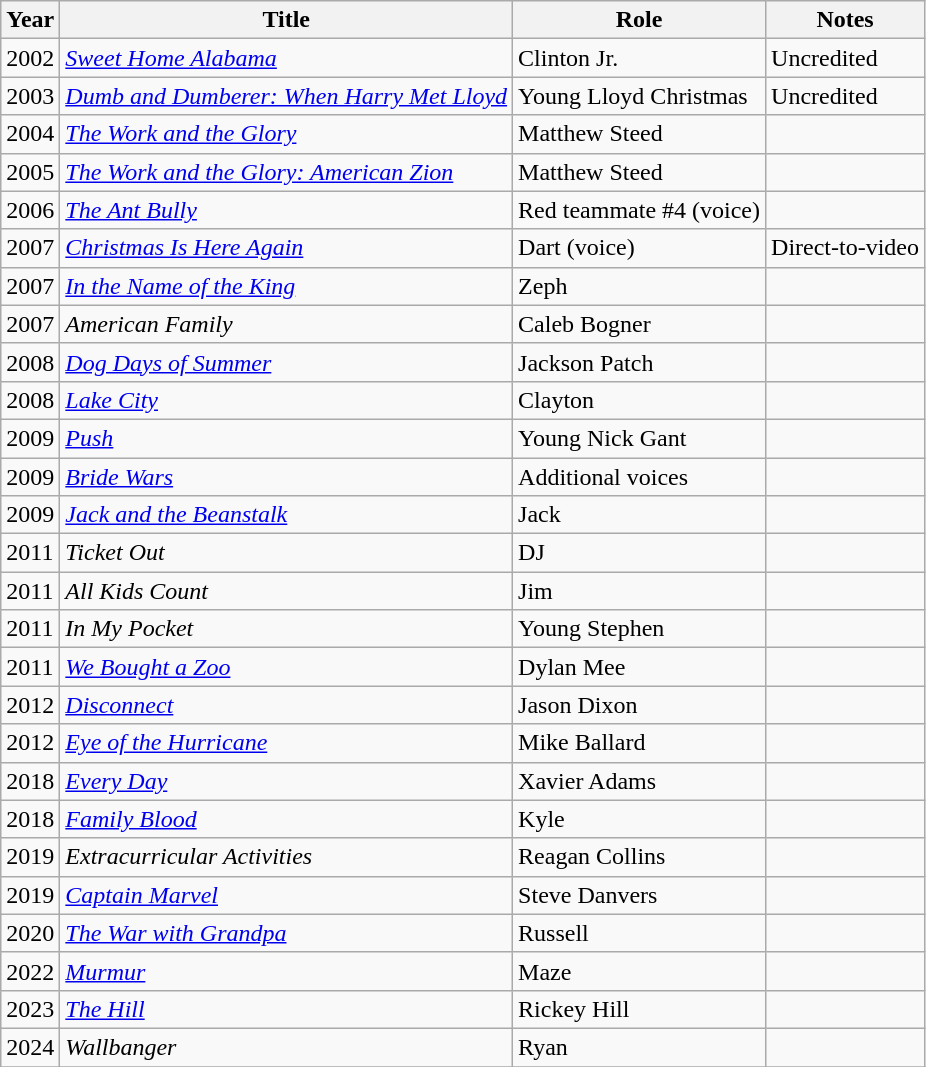<table class="wikitable sortable">
<tr>
<th>Year</th>
<th>Title</th>
<th class="unsortable">Role</th>
<th class="unsortable">Notes</th>
</tr>
<tr>
<td>2002</td>
<td><em><a href='#'>Sweet Home Alabama</a></em></td>
<td>Clinton Jr.</td>
<td>Uncredited</td>
</tr>
<tr>
<td>2003</td>
<td><em><a href='#'>Dumb and Dumberer: When Harry Met Lloyd</a></em></td>
<td>Young Lloyd Christmas</td>
<td>Uncredited</td>
</tr>
<tr>
<td>2004</td>
<td data-sort-value="Work and the Glory, The"><em><a href='#'>The Work and the Glory</a></em></td>
<td>Matthew Steed</td>
<td></td>
</tr>
<tr>
<td>2005</td>
<td data-sort-value="Work and the Glory: American Zion, The"><em><a href='#'>The Work and the Glory: American Zion</a></em></td>
<td>Matthew Steed</td>
<td></td>
</tr>
<tr>
<td>2006</td>
<td data-sort-value="Ant Bully, The"><em><a href='#'>The Ant Bully</a></em></td>
<td>Red teammate #4 (voice)</td>
<td></td>
</tr>
<tr>
<td>2007</td>
<td><em><a href='#'>Christmas Is Here Again</a></em></td>
<td>Dart (voice)</td>
<td>Direct-to-video</td>
</tr>
<tr>
<td>2007</td>
<td><em><a href='#'>In the Name of the King</a></em></td>
<td>Zeph</td>
<td></td>
</tr>
<tr>
<td>2007</td>
<td><em>American Family</em></td>
<td>Caleb Bogner</td>
<td></td>
</tr>
<tr>
<td>2008</td>
<td><em><a href='#'>Dog Days of Summer</a></em></td>
<td>Jackson Patch</td>
<td></td>
</tr>
<tr>
<td>2008</td>
<td><em><a href='#'>Lake City</a></em></td>
<td>Clayton</td>
<td></td>
</tr>
<tr>
<td>2009</td>
<td><em><a href='#'>Push</a></em></td>
<td>Young Nick Gant</td>
<td></td>
</tr>
<tr>
<td>2009</td>
<td><em><a href='#'>Bride Wars</a></em></td>
<td>Additional voices</td>
<td></td>
</tr>
<tr>
<td>2009</td>
<td><em><a href='#'>Jack and the Beanstalk</a></em></td>
<td>Jack</td>
<td></td>
</tr>
<tr>
<td>2011</td>
<td><em>Ticket Out</em></td>
<td>DJ</td>
<td></td>
</tr>
<tr>
<td>2011</td>
<td><em>All Kids Count</em></td>
<td>Jim</td>
<td></td>
</tr>
<tr>
<td>2011</td>
<td><em>In My Pocket</em></td>
<td>Young Stephen</td>
<td></td>
</tr>
<tr>
<td>2011</td>
<td><em><a href='#'>We Bought a Zoo</a></em></td>
<td>Dylan Mee</td>
<td></td>
</tr>
<tr>
<td>2012</td>
<td><em><a href='#'>Disconnect</a></em></td>
<td>Jason Dixon</td>
<td></td>
</tr>
<tr>
<td>2012</td>
<td><em><a href='#'>Eye of the Hurricane</a></em></td>
<td>Mike Ballard</td>
<td></td>
</tr>
<tr>
<td>2018</td>
<td><em><a href='#'>Every Day</a></em></td>
<td>Xavier Adams</td>
<td></td>
</tr>
<tr>
<td>2018</td>
<td><em><a href='#'>Family Blood</a></em></td>
<td>Kyle</td>
<td></td>
</tr>
<tr>
<td>2019</td>
<td><em>Extracurricular Activities</em></td>
<td>Reagan Collins</td>
<td></td>
</tr>
<tr>
<td>2019</td>
<td><em><a href='#'>Captain Marvel</a></em></td>
<td>Steve Danvers</td>
<td></td>
</tr>
<tr>
<td>2020</td>
<td data-sort-value="War with Grandpa, The"><em><a href='#'>The War with Grandpa</a></em></td>
<td>Russell</td>
<td></td>
</tr>
<tr>
<td>2022</td>
<td><em><a href='#'>Murmur</a></em></td>
<td>Maze</td>
<td></td>
</tr>
<tr>
<td>2023</td>
<td data-sort-value="Hill, The"><em><a href='#'>The Hill</a></em></td>
<td>Rickey Hill</td>
<td></td>
</tr>
<tr>
<td>2024</td>
<td><em>Wallbanger</em></td>
<td>Ryan</td>
<td></td>
</tr>
<tr>
</tr>
</table>
